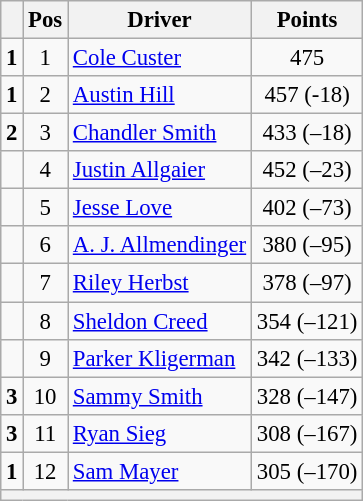<table class="wikitable" style="font-size: 95%;">
<tr>
<th></th>
<th>Pos</th>
<th>Driver</th>
<th>Points</th>
</tr>
<tr>
<td align="left"> <strong>1</strong></td>
<td style="text-align:center;">1</td>
<td><a href='#'>Cole Custer</a></td>
<td style="text-align:center;">475</td>
</tr>
<tr>
<td align="left"> <strong>1</strong></td>
<td style="text-align:center;">2</td>
<td><a href='#'>Austin Hill</a></td>
<td style="text-align:center;">457 (-18)</td>
</tr>
<tr>
<td align="left"> <strong>2</strong></td>
<td style="text-align:center;">3</td>
<td><a href='#'>Chandler Smith</a></td>
<td style="text-align:center;">433 (–18)</td>
</tr>
<tr>
<td align="left"></td>
<td style="text-align:center;">4</td>
<td><a href='#'>Justin Allgaier</a></td>
<td style="text-align:center;">452 (–23)</td>
</tr>
<tr>
<td align="left"></td>
<td style="text-align:center;">5</td>
<td><a href='#'>Jesse Love</a></td>
<td style="text-align:center;">402 (–73)</td>
</tr>
<tr>
<td align="left"></td>
<td style="text-align:center;">6</td>
<td><a href='#'>A. J. Allmendinger</a></td>
<td style="text-align:center;">380 (–95)</td>
</tr>
<tr>
<td align="left"></td>
<td style="text-align:center;">7</td>
<td><a href='#'>Riley Herbst</a></td>
<td style="text-align:center;">378 (–97)</td>
</tr>
<tr>
<td align="left"></td>
<td style="text-align:center;">8</td>
<td><a href='#'>Sheldon Creed</a></td>
<td style="text-align:center;">354 (–121)</td>
</tr>
<tr>
<td align="left"></td>
<td style="text-align:center;">9</td>
<td><a href='#'>Parker Kligerman</a></td>
<td style="text-align:center;">342 (–133)</td>
</tr>
<tr>
<td align="left"> <strong>3</strong></td>
<td style="text-align:center;">10</td>
<td><a href='#'>Sammy Smith</a></td>
<td style="text-align:center;">328 (–147)</td>
</tr>
<tr>
<td align="left"> <strong>3</strong></td>
<td style="text-align:center;">11</td>
<td><a href='#'>Ryan Sieg</a></td>
<td style="text-align:center;">308 (–167)</td>
</tr>
<tr>
<td align="left"> <strong>1</strong></td>
<td style="text-align:center;">12</td>
<td><a href='#'>Sam Mayer</a></td>
<td style="text-align:center;">305 (–170)</td>
</tr>
<tr class="sortbottom">
<th colspan="9"></th>
</tr>
</table>
